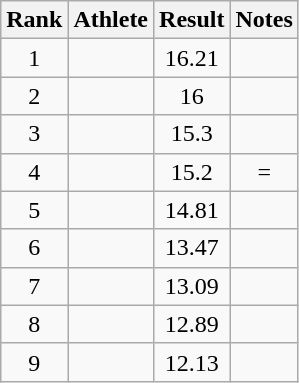<table class='wikitable'>
<tr>
<th>Rank</th>
<th>Athlete</th>
<th>Result</th>
<th>Notes</th>
</tr>
<tr align=center>
<td>1</td>
<td align=left></td>
<td>16.21</td>
<td></td>
</tr>
<tr align=center>
<td>2</td>
<td align=left></td>
<td>16</td>
<td></td>
</tr>
<tr align=center>
<td>3</td>
<td align=left></td>
<td>15.3</td>
<td></td>
</tr>
<tr align=center>
<td>4</td>
<td align=left></td>
<td>15.2</td>
<td>=</td>
</tr>
<tr align=center>
<td>5</td>
<td align=left></td>
<td>14.81</td>
<td></td>
</tr>
<tr align=center>
<td>6</td>
<td align=left></td>
<td>13.47</td>
<td></td>
</tr>
<tr align=center>
<td>7</td>
<td align=left></td>
<td>13.09</td>
<td></td>
</tr>
<tr align=center>
<td>8</td>
<td align=left></td>
<td>12.89</td>
<td></td>
</tr>
<tr align=center>
<td>9</td>
<td align=left></td>
<td>12.13</td>
<td></td>
</tr>
</table>
